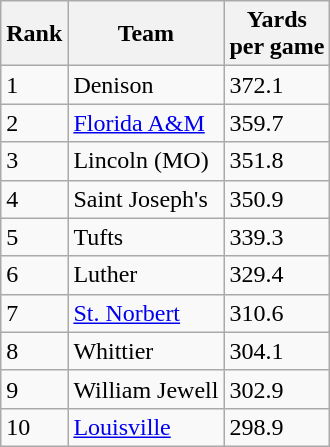<table class="wikitable sortable">
<tr>
<th>Rank</th>
<th>Team</th>
<th>Yards<br>per game</th>
</tr>
<tr>
<td>1</td>
<td>Denison</td>
<td>372.1</td>
</tr>
<tr>
<td>2</td>
<td><a href='#'>Florida A&M</a></td>
<td>359.7</td>
</tr>
<tr>
<td>3</td>
<td>Lincoln (MO)</td>
<td>351.8</td>
</tr>
<tr>
<td>4</td>
<td>Saint Joseph's</td>
<td>350.9</td>
</tr>
<tr>
<td>5</td>
<td>Tufts</td>
<td>339.3</td>
</tr>
<tr>
<td>6</td>
<td>Luther</td>
<td>329.4</td>
</tr>
<tr>
<td>7</td>
<td><a href='#'>St. Norbert</a></td>
<td>310.6</td>
</tr>
<tr>
<td>8</td>
<td>Whittier</td>
<td>304.1</td>
</tr>
<tr>
<td>9</td>
<td>William Jewell</td>
<td>302.9</td>
</tr>
<tr>
<td>10</td>
<td><a href='#'>Louisville</a></td>
<td>298.9</td>
</tr>
</table>
